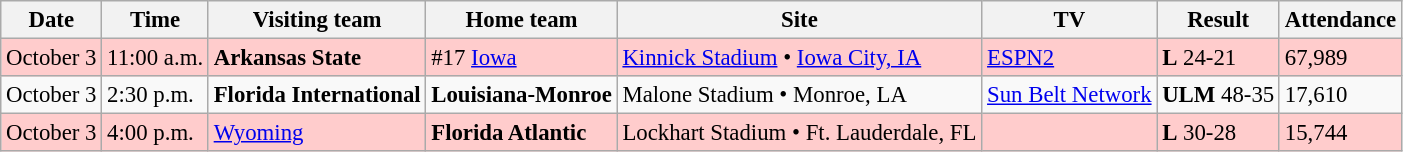<table class="wikitable" style="font-size:95%;">
<tr>
<th>Date</th>
<th>Time</th>
<th>Visiting team</th>
<th>Home team</th>
<th>Site</th>
<th>TV</th>
<th>Result</th>
<th>Attendance</th>
</tr>
<tr bgcolor=#ffcccc>
<td>October 3</td>
<td>11:00 a.m.</td>
<td><strong>Arkansas State</strong></td>
<td>#17 <a href='#'>Iowa</a></td>
<td><a href='#'>Kinnick Stadium</a> • <a href='#'>Iowa City, IA</a></td>
<td><a href='#'>ESPN2</a></td>
<td><strong>L</strong> 24-21</td>
<td>67,989</td>
</tr>
<tr bgcolor=>
<td>October 3</td>
<td>2:30 p.m.</td>
<td><strong>Florida International</strong></td>
<td><strong>Louisiana-Monroe</strong></td>
<td>Malone Stadium • Monroe, LA</td>
<td><a href='#'>Sun Belt Network</a></td>
<td><strong>ULM</strong> 48-35</td>
<td>17,610</td>
</tr>
<tr bgcolor=#ffcccc>
<td>October 3</td>
<td>4:00 p.m.</td>
<td><a href='#'>Wyoming</a></td>
<td><strong>Florida Atlantic</strong></td>
<td>Lockhart Stadium • Ft. Lauderdale, FL</td>
<td></td>
<td><strong>L</strong> 30-28</td>
<td>15,744</td>
</tr>
</table>
